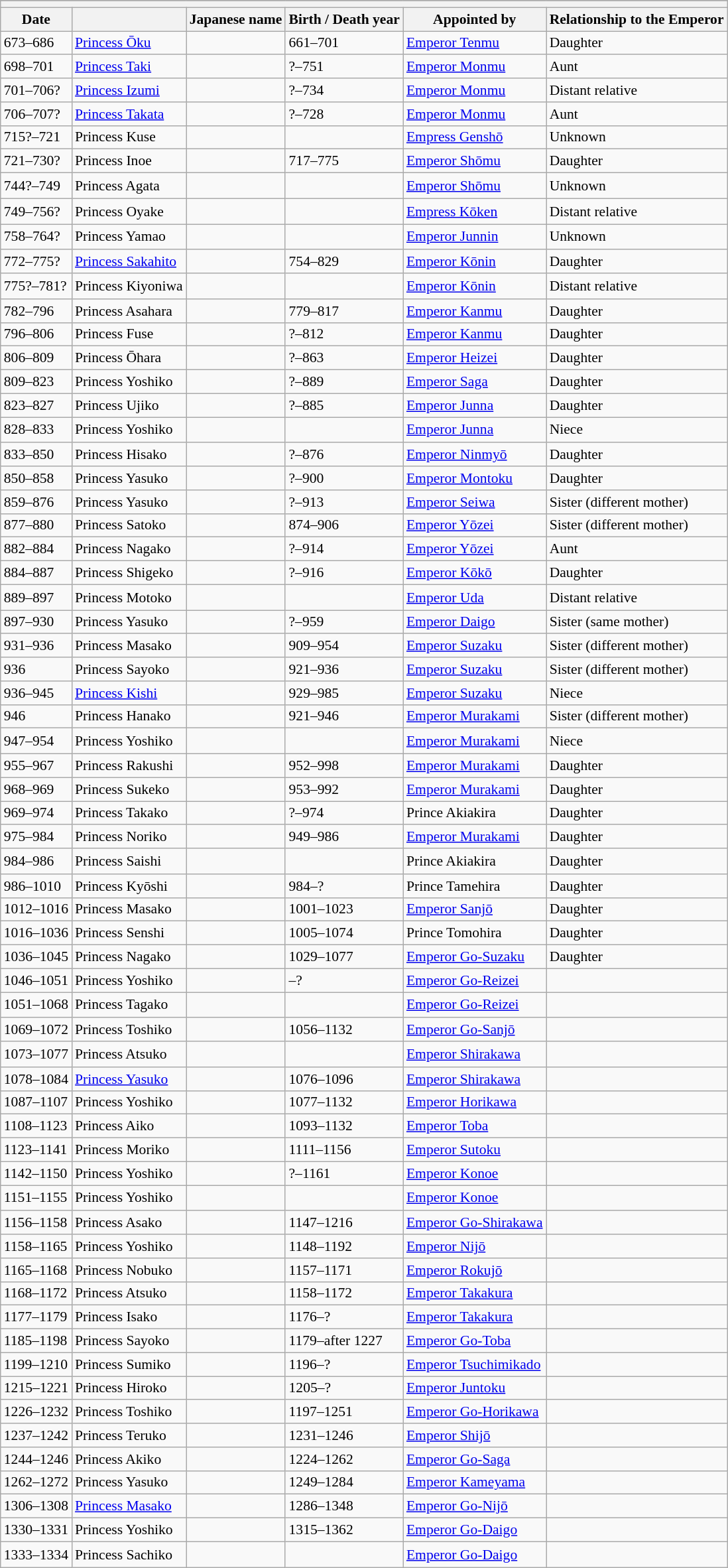<table class="wikitable" style="font-size: 90%">
<tr>
</tr>
<tr>
<th colspan="7"><strong></strong></th>
</tr>
<tr>
<th rowspan>Date</th>
<th rowspan></th>
<th rowspan>Japanese name</th>
<th rowspan>Birth / Death year</th>
<th rowspan>Appointed by</th>
<th rowspan">Relationship to the Emperor</th>
</tr>
<tr>
<td>673–686</td>
<td><a href='#'>Princess Ōku</a></td>
<td></td>
<td>661–701</td>
<td><a href='#'>Emperor Tenmu</a></td>
<td>Daughter</td>
</tr>
<tr>
<td>698–701</td>
<td><a href='#'>Princess Taki</a></td>
<td></td>
<td>?–751</td>
<td><a href='#'>Emperor Monmu</a></td>
<td>Aunt</td>
</tr>
<tr>
<td>701–706?</td>
<td><a href='#'>Princess Izumi</a></td>
<td></td>
<td>?–734</td>
<td><a href='#'>Emperor Monmu</a></td>
<td>Distant relative</td>
</tr>
<tr>
<td>706–707?</td>
<td><a href='#'>Princess Takata</a></td>
<td></td>
<td>?–728</td>
<td><a href='#'>Emperor Monmu</a></td>
<td>Aunt</td>
</tr>
<tr>
<td>715?–721</td>
<td>Princess Kuse</td>
<td></td>
<td></td>
<td><a href='#'>Empress Genshō</a></td>
<td>Unknown</td>
</tr>
<tr>
<td>721–730?</td>
<td>Princess Inoe</td>
<td></td>
<td>717–775</td>
<td><a href='#'>Emperor Shōmu</a></td>
<td>Daughter</td>
</tr>
<tr>
<td>744?–749</td>
<td>Princess Agata</td>
<td></td>
<td>　</td>
<td><a href='#'>Emperor Shōmu</a></td>
<td>Unknown</td>
</tr>
<tr>
<td>749–756?</td>
<td>Princess Oyake</td>
<td></td>
<td>　</td>
<td><a href='#'>Empress Kōken</a></td>
<td>Distant relative</td>
</tr>
<tr>
<td>758–764?</td>
<td>Princess Yamao</td>
<td></td>
<td>　</td>
<td><a href='#'>Emperor Junnin</a></td>
<td>Unknown</td>
</tr>
<tr>
<td>772–775?</td>
<td><a href='#'>Princess Sakahito</a></td>
<td></td>
<td>754–829</td>
<td><a href='#'>Emperor Kōnin</a></td>
<td>Daughter</td>
</tr>
<tr>
<td>775?–781?</td>
<td>Princess Kiyoniwa</td>
<td></td>
<td>　</td>
<td><a href='#'>Emperor Kōnin</a></td>
<td>Distant relative</td>
</tr>
<tr>
<td>782–796</td>
<td>Princess Asahara</td>
<td></td>
<td>779–817</td>
<td><a href='#'>Emperor Kanmu</a></td>
<td>Daughter</td>
</tr>
<tr>
<td>796–806</td>
<td>Princess Fuse</td>
<td></td>
<td>?–812</td>
<td><a href='#'>Emperor Kanmu</a></td>
<td>Daughter</td>
</tr>
<tr>
<td>806–809</td>
<td>Princess Ōhara</td>
<td></td>
<td>?–863</td>
<td><a href='#'>Emperor Heizei</a></td>
<td>Daughter</td>
</tr>
<tr>
<td>809–823</td>
<td>Princess Yoshiko</td>
<td></td>
<td>?–889</td>
<td><a href='#'>Emperor Saga</a></td>
<td>Daughter</td>
</tr>
<tr>
<td>823–827</td>
<td>Princess Ujiko</td>
<td></td>
<td>?–885</td>
<td><a href='#'>Emperor Junna</a></td>
<td>Daughter</td>
</tr>
<tr>
<td>828–833</td>
<td>Princess Yoshiko</td>
<td></td>
<td>　</td>
<td><a href='#'>Emperor Junna</a></td>
<td>Niece</td>
</tr>
<tr>
<td>833–850</td>
<td>Princess Hisako</td>
<td></td>
<td>?–876</td>
<td><a href='#'>Emperor Ninmyō</a></td>
<td>Daughter</td>
</tr>
<tr>
<td>850–858</td>
<td>Princess Yasuko</td>
<td></td>
<td>?–900</td>
<td><a href='#'>Emperor Montoku</a></td>
<td>Daughter</td>
</tr>
<tr>
<td>859–876</td>
<td>Princess Yasuko</td>
<td></td>
<td>?–913</td>
<td><a href='#'>Emperor Seiwa</a></td>
<td>Sister (different mother)</td>
</tr>
<tr>
<td>877–880</td>
<td>Princess Satoko</td>
<td></td>
<td>874–906</td>
<td><a href='#'>Emperor Yōzei</a></td>
<td>Sister (different mother)</td>
</tr>
<tr>
<td>882–884</td>
<td>Princess Nagako</td>
<td></td>
<td>?–914</td>
<td><a href='#'>Emperor Yōzei</a></td>
<td>Aunt</td>
</tr>
<tr>
<td>884–887</td>
<td>Princess Shigeko</td>
<td></td>
<td>?–916</td>
<td><a href='#'>Emperor Kōkō</a></td>
<td>Daughter</td>
</tr>
<tr>
<td>889–897</td>
<td>Princess Motoko</td>
<td></td>
<td>　</td>
<td><a href='#'>Emperor Uda</a></td>
<td>Distant relative</td>
</tr>
<tr>
<td>897–930</td>
<td>Princess Yasuko</td>
<td></td>
<td>?–959</td>
<td><a href='#'>Emperor Daigo</a></td>
<td>Sister (same mother)</td>
</tr>
<tr>
<td>931–936</td>
<td>Princess Masako</td>
<td></td>
<td>909–954</td>
<td><a href='#'>Emperor Suzaku</a></td>
<td>Sister (different mother)</td>
</tr>
<tr>
<td>936</td>
<td>Princess Sayoko</td>
<td></td>
<td>921–936</td>
<td><a href='#'>Emperor Suzaku</a></td>
<td>Sister (different mother)</td>
</tr>
<tr>
<td>936–945</td>
<td><a href='#'>Princess Kishi</a></td>
<td></td>
<td>929–985</td>
<td><a href='#'>Emperor Suzaku</a></td>
<td>Niece</td>
</tr>
<tr>
<td>946</td>
<td>Princess Hanako</td>
<td></td>
<td>921–946</td>
<td><a href='#'>Emperor Murakami</a></td>
<td>Sister (different mother)</td>
</tr>
<tr>
<td>947–954</td>
<td>Princess Yoshiko</td>
<td></td>
<td>　</td>
<td><a href='#'>Emperor Murakami</a></td>
<td>Niece</td>
</tr>
<tr>
<td>955–967</td>
<td>Princess Rakushi</td>
<td></td>
<td>952–998</td>
<td><a href='#'>Emperor Murakami</a></td>
<td>Daughter</td>
</tr>
<tr>
<td>968–969</td>
<td>Princess Sukeko</td>
<td></td>
<td>953–992</td>
<td><a href='#'>Emperor Murakami</a></td>
<td>Daughter</td>
</tr>
<tr>
<td>969–974</td>
<td>Princess Takako</td>
<td></td>
<td>?–974</td>
<td>Prince Akiakira</td>
<td>Daughter</td>
</tr>
<tr>
<td>975–984</td>
<td>Princess Noriko</td>
<td></td>
<td>949–986</td>
<td><a href='#'>Emperor Murakami</a></td>
<td>Daughter</td>
</tr>
<tr>
<td>984–986</td>
<td>Princess Saishi</td>
<td></td>
<td>　</td>
<td>Prince Akiakira</td>
<td>Daughter</td>
</tr>
<tr>
<td>986–1010</td>
<td>Princess Kyōshi</td>
<td></td>
<td>984–?</td>
<td>Prince Tamehira</td>
<td>Daughter</td>
</tr>
<tr>
<td>1012–1016</td>
<td>Princess Masako</td>
<td></td>
<td>1001–1023</td>
<td><a href='#'>Emperor Sanjō</a></td>
<td>Daughter</td>
</tr>
<tr>
<td>1016–1036</td>
<td>Princess Senshi</td>
<td></td>
<td>1005–1074</td>
<td>Prince Tomohira</td>
<td>Daughter</td>
</tr>
<tr>
<td>1036–1045</td>
<td>Princess Nagako</td>
<td></td>
<td>1029–1077</td>
<td><a href='#'>Emperor Go-Suzaku</a></td>
<td>Daughter</td>
</tr>
<tr>
<td>1046–1051</td>
<td>Princess Yoshiko</td>
<td></td>
<td>–?</td>
<td><a href='#'>Emperor Go-Reizei</a></td>
<td></td>
</tr>
<tr>
<td>1051–1068</td>
<td>Princess Tagako</td>
<td></td>
<td>　</td>
<td><a href='#'>Emperor Go-Reizei</a></td>
<td></td>
</tr>
<tr>
<td>1069–1072</td>
<td>Princess Toshiko</td>
<td></td>
<td>1056–1132</td>
<td><a href='#'>Emperor Go-Sanjō</a></td>
<td></td>
</tr>
<tr>
<td>1073–1077</td>
<td>Princess Atsuko</td>
<td></td>
<td>　</td>
<td><a href='#'>Emperor Shirakawa</a></td>
<td></td>
</tr>
<tr>
<td>1078–1084</td>
<td><a href='#'>Princess Yasuko</a></td>
<td></td>
<td>1076–1096</td>
<td><a href='#'>Emperor Shirakawa</a></td>
<td></td>
</tr>
<tr>
<td>1087–1107</td>
<td>Princess Yoshiko</td>
<td></td>
<td>1077–1132</td>
<td><a href='#'>Emperor Horikawa</a></td>
<td></td>
</tr>
<tr>
<td>1108–1123</td>
<td>Princess Aiko</td>
<td></td>
<td>1093–1132</td>
<td><a href='#'>Emperor Toba</a></td>
<td></td>
</tr>
<tr>
<td>1123–1141</td>
<td>Princess Moriko</td>
<td></td>
<td>1111–1156</td>
<td><a href='#'>Emperor Sutoku</a></td>
<td></td>
</tr>
<tr>
<td>1142–1150</td>
<td>Princess Yoshiko</td>
<td></td>
<td>?–1161</td>
<td><a href='#'>Emperor Konoe</a></td>
<td></td>
</tr>
<tr>
<td>1151–1155</td>
<td>Princess Yoshiko</td>
<td></td>
<td>　</td>
<td><a href='#'>Emperor Konoe</a></td>
<td></td>
</tr>
<tr>
<td>1156–1158</td>
<td>Princess Asako</td>
<td></td>
<td>1147–1216</td>
<td><a href='#'>Emperor Go-Shirakawa</a></td>
<td></td>
</tr>
<tr>
<td>1158–1165</td>
<td>Princess Yoshiko</td>
<td></td>
<td>1148–1192</td>
<td><a href='#'>Emperor Nijō</a></td>
<td></td>
</tr>
<tr>
<td>1165–1168</td>
<td>Princess Nobuko</td>
<td></td>
<td>1157–1171</td>
<td><a href='#'>Emperor Rokujō</a></td>
<td></td>
</tr>
<tr>
<td>1168–1172</td>
<td>Princess Atsuko</td>
<td></td>
<td>1158–1172</td>
<td><a href='#'>Emperor Takakura</a></td>
<td></td>
</tr>
<tr>
<td>1177–1179</td>
<td>Princess Isako</td>
<td></td>
<td>1176–?</td>
<td><a href='#'>Emperor Takakura</a></td>
<td></td>
</tr>
<tr>
<td>1185–1198</td>
<td>Princess Sayoko</td>
<td></td>
<td>1179–after 1227</td>
<td><a href='#'>Emperor Go-Toba</a></td>
<td></td>
</tr>
<tr>
<td>1199–1210</td>
<td>Princess Sumiko</td>
<td></td>
<td>1196–?</td>
<td><a href='#'>Emperor Tsuchimikado</a></td>
<td></td>
</tr>
<tr>
<td>1215–1221</td>
<td>Princess Hiroko</td>
<td></td>
<td>1205–?</td>
<td><a href='#'>Emperor Juntoku</a></td>
<td></td>
</tr>
<tr>
<td>1226–1232</td>
<td>Princess Toshiko</td>
<td></td>
<td>1197–1251</td>
<td><a href='#'>Emperor Go-Horikawa</a></td>
<td></td>
</tr>
<tr>
<td>1237–1242</td>
<td>Princess Teruko</td>
<td></td>
<td>1231–1246</td>
<td><a href='#'>Emperor Shijō</a></td>
<td></td>
</tr>
<tr>
<td>1244–1246</td>
<td>Princess Akiko</td>
<td></td>
<td>1224–1262</td>
<td><a href='#'>Emperor Go-Saga</a></td>
<td></td>
</tr>
<tr>
<td>1262–1272</td>
<td>Princess Yasuko</td>
<td></td>
<td>1249–1284</td>
<td><a href='#'>Emperor Kameyama</a></td>
<td></td>
</tr>
<tr>
<td>1306–1308</td>
<td><a href='#'>Princess Masako</a></td>
<td></td>
<td>1286–1348</td>
<td><a href='#'>Emperor Go-Nijō</a></td>
<td></td>
</tr>
<tr>
<td>1330–1331</td>
<td>Princess Yoshiko</td>
<td></td>
<td>1315–1362</td>
<td><a href='#'>Emperor Go-Daigo</a></td>
<td></td>
</tr>
<tr>
<td>1333–1334</td>
<td>Princess Sachiko</td>
<td></td>
<td>　</td>
<td><a href='#'>Emperor Go-Daigo</a></td>
<td></td>
</tr>
</table>
